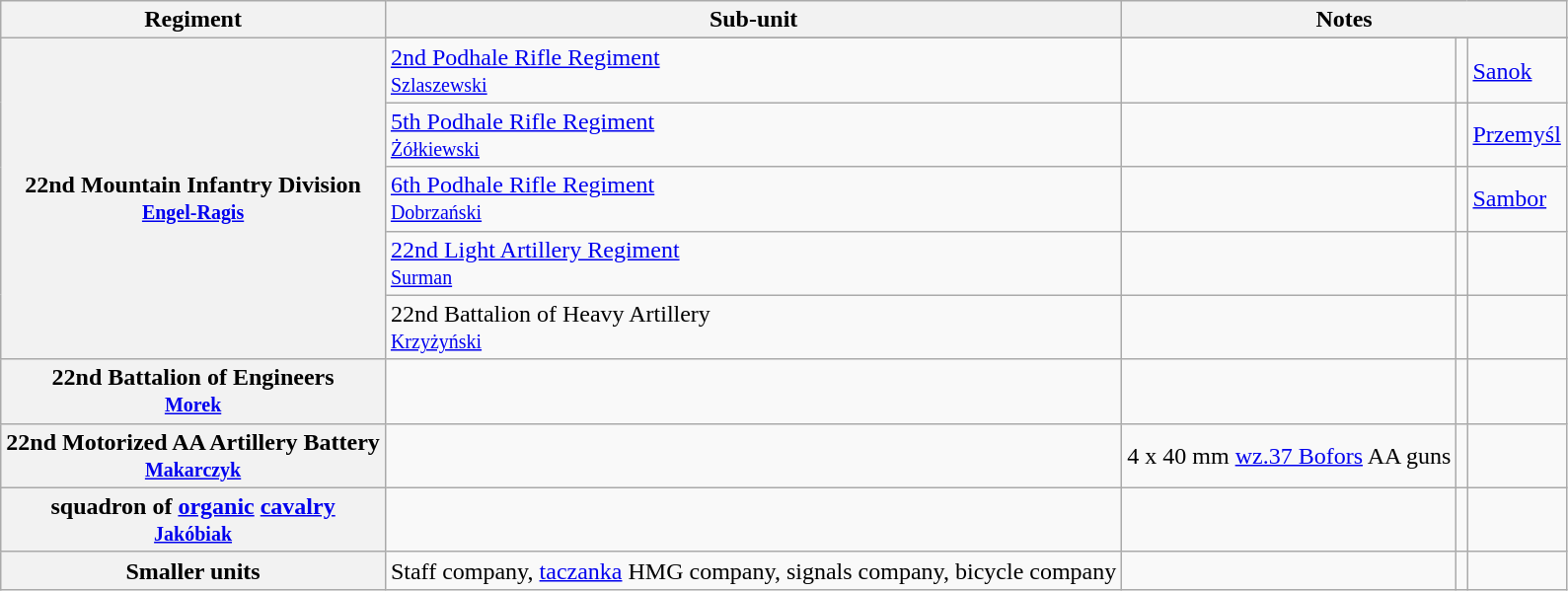<table class="wikitable">
<tr>
<th>Regiment</th>
<th>Sub-unit</th>
<th colspan=3>Notes</th>
</tr>
<tr>
<th ROWSPAN=6>22nd Mountain Infantry Division<br><small><a href='#'>Engel-Ragis</a></small></th>
</tr>
<tr>
<td><a href='#'>2nd Podhale Rifle Regiment</a><br><small><a href='#'>Szlaszewski</a></small></td>
<td></td>
<td></td>
<td><a href='#'>Sanok</a></td>
</tr>
<tr>
<td><a href='#'>5th Podhale Rifle Regiment</a><br><small><a href='#'>Żółkiewski</a></small></td>
<td></td>
<td></td>
<td><a href='#'>Przemyśl</a></td>
</tr>
<tr>
<td><a href='#'>6th Podhale Rifle Regiment</a><br><small><a href='#'>Dobrzański</a></small></td>
<td></td>
<td></td>
<td><a href='#'>Sambor</a></td>
</tr>
<tr>
<td><a href='#'>22nd Light Artillery Regiment</a><br><small><a href='#'>Surman</a></small></td>
<td></td>
<td></td>
<td></td>
</tr>
<tr>
<td>22nd Battalion of Heavy Artillery<br><small><a href='#'>Krzyżyński</a></small></td>
<td></td>
<td></td>
<td></td>
</tr>
<tr>
<th>22nd Battalion of Engineers<br><small><a href='#'>Morek</a></small></th>
<td></td>
<td></td>
<td></td>
<td></td>
</tr>
<tr>
<th>22nd Motorized AA Artillery Battery<br><small><a href='#'>Makarczyk</a></small></th>
<td></td>
<td>4 x 40 mm <a href='#'>wz.37 Bofors</a> AA guns</td>
<td></td>
<td></td>
</tr>
<tr>
<th>squadron of <a href='#'>organic</a> <a href='#'>cavalry</a><br><small><a href='#'>Jakóbiak</a></small></th>
<td></td>
<td></td>
<td></td>
<td></td>
</tr>
<tr>
<th>Smaller units</th>
<td>Staff company, <a href='#'>taczanka</a> HMG company, signals company, bicycle company</td>
<td></td>
<td></td>
<td></td>
</tr>
</table>
